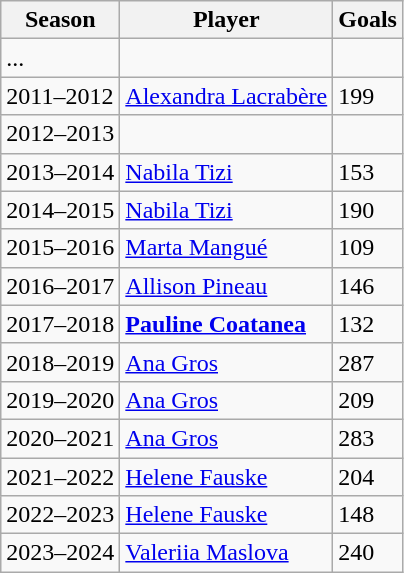<table class="wikitable sortable" style="text-align:left;">
<tr>
<th>Season</th>
<th>Player</th>
<th>Goals</th>
</tr>
<tr>
<td>...</td>
<td></td>
<td></td>
</tr>
<tr>
<td>2011–2012</td>
<td> <a href='#'>Alexandra Lacrabère</a></td>
<td>199</td>
</tr>
<tr>
<td>2012–2013</td>
<td></td>
<td></td>
</tr>
<tr>
<td>2013–2014</td>
<td> <a href='#'>Nabila Tizi</a></td>
<td>153</td>
</tr>
<tr>
<td>2014–2015</td>
<td> <a href='#'>Nabila Tizi</a></td>
<td>190</td>
</tr>
<tr>
<td>2015–2016</td>
<td> <a href='#'>Marta Mangué</a></td>
<td>109</td>
</tr>
<tr>
<td>2016–2017</td>
<td> <a href='#'>Allison Pineau</a></td>
<td>146</td>
</tr>
<tr>
<td>2017–2018</td>
<td> <strong><a href='#'>Pauline Coatanea</a></strong></td>
<td>132</td>
</tr>
<tr>
<td>2018–2019</td>
<td> <a href='#'>Ana Gros</a></td>
<td>287</td>
</tr>
<tr>
<td>2019–2020</td>
<td> <a href='#'>Ana Gros</a></td>
<td>209</td>
</tr>
<tr>
<td>2020–2021</td>
<td> <a href='#'>Ana Gros</a></td>
<td>283</td>
</tr>
<tr>
<td align="left">2021–2022</td>
<td align="left"> <a href='#'>Helene Fauske</a></td>
<td>204</td>
</tr>
<tr>
<td align="left">2022–2023</td>
<td align="left"> <a href='#'>Helene Fauske</a></td>
<td>148</td>
</tr>
<tr>
<td align="left">2023–2024</td>
<td align="left"> <a href='#'>Valeriia Maslova</a></td>
<td>240</td>
</tr>
</table>
